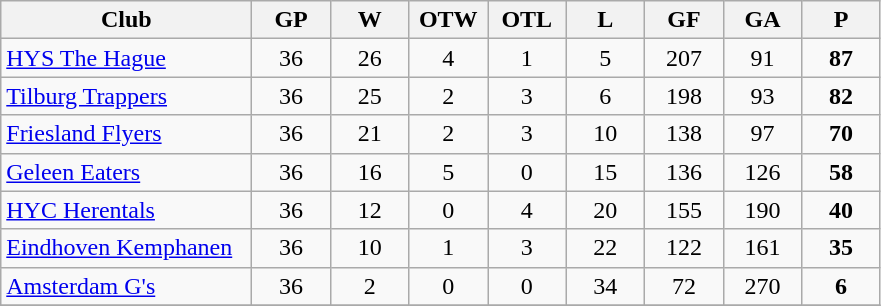<table class="wikitable" style="text-align:center;">
<tr>
<th width=160px>Club</th>
<th width=45px>GP</th>
<th width=45px>W</th>
<th width=45px>OTW</th>
<th width=45px>OTL</th>
<th width=45px>L</th>
<th width=45px>GF</th>
<th width=45px>GA</th>
<th width=45px>P</th>
</tr>
<tr>
<td align=left><a href='#'>HYS The Hague</a></td>
<td>36</td>
<td>26</td>
<td>4</td>
<td>1</td>
<td>5</td>
<td>207</td>
<td>91</td>
<td><strong>87</strong></td>
</tr>
<tr>
<td align=left><a href='#'>Tilburg Trappers</a></td>
<td>36</td>
<td>25</td>
<td>2</td>
<td>3</td>
<td>6</td>
<td>198</td>
<td>93</td>
<td><strong>82</strong></td>
</tr>
<tr>
<td align=left><a href='#'>Friesland Flyers</a></td>
<td>36</td>
<td>21</td>
<td>2</td>
<td>3</td>
<td>10</td>
<td>138</td>
<td>97</td>
<td><strong>70</strong></td>
</tr>
<tr>
<td align=left><a href='#'>Geleen Eaters</a></td>
<td>36</td>
<td>16</td>
<td>5</td>
<td>0</td>
<td>15</td>
<td>136</td>
<td>126</td>
<td><strong>58</strong></td>
</tr>
<tr>
<td align=left><a href='#'>HYC Herentals</a></td>
<td>36</td>
<td>12</td>
<td>0</td>
<td>4</td>
<td>20</td>
<td>155</td>
<td>190</td>
<td><strong>40</strong></td>
</tr>
<tr>
<td align=left><a href='#'>Eindhoven Kemphanen</a></td>
<td>36</td>
<td>10</td>
<td>1</td>
<td>3</td>
<td>22</td>
<td>122</td>
<td>161</td>
<td><strong>35</strong></td>
</tr>
<tr>
<td align=left><a href='#'>Amsterdam G's</a></td>
<td>36</td>
<td>2</td>
<td>0</td>
<td>0</td>
<td>34</td>
<td>72</td>
<td>270</td>
<td><strong>6</strong></td>
</tr>
<tr>
</tr>
</table>
